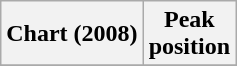<table class="wikitable plainrowheaders">
<tr>
<th>Chart (2008)</th>
<th>Peak<br>position</th>
</tr>
<tr>
</tr>
</table>
